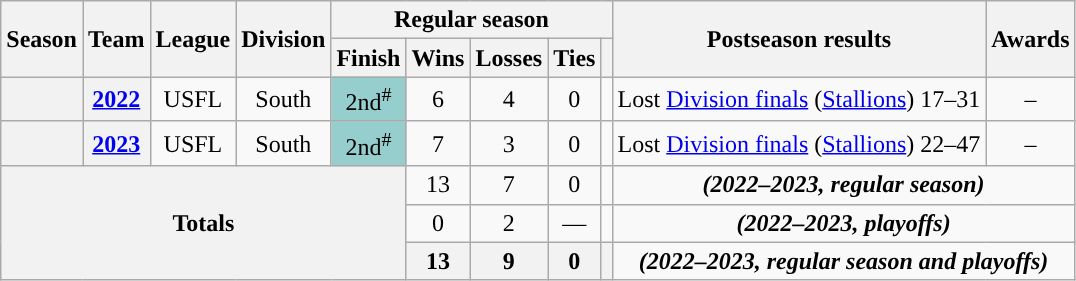<table class="wikitable" style="text-align:center;">
<tr>
<th rowspan="2">Season</th>
<th rowspan="2">Team</th>
<th rowspan="2">League</th>
<th rowspan="2">Division</th>
<th colspan="5">Regular season</th>
<th rowspan="2">Postseason results</th>
<th rowspan="2">Awards</th>
</tr>
<tr>
<th>Finish</th>
<th>Wins</th>
<th>Losses</th>
<th>Ties</th>
<th></th>
</tr>
<tr>
<th></th>
<th><a href='#'>2022</a></th>
<td>USFL</td>
<td>South</td>
<td style="background:#96cdcd;">2nd<sup>#</sup></td>
<td>6</td>
<td>4</td>
<td>0</td>
<td></td>
<td>Lost <a href='#'>Division finals</a> (<a href='#'>Stallions</a>) 17–31</td>
<td>–</td>
</tr>
<tr>
<th></th>
<th><a href='#'>2023</a></th>
<td>USFL</td>
<td>South</td>
<td style="background:#96cdcd;">2nd<sup>#</sup></td>
<td>7</td>
<td>3</td>
<td>0</td>
<td></td>
<td>Lost <a href='#'>Division finals</a> (<a href='#'>Stallions</a>) 22–47</td>
<td>–</td>
</tr>
<tr>
<th rowspan="3" colspan="5">Totals</th>
<td>13</td>
<td>7</td>
<td>0</td>
<td></td>
<td colspan="4"><strong><em>(2022–2023, regular season)</em></strong></td>
</tr>
<tr>
<td>0</td>
<td>2</td>
<td>—</td>
<td></td>
<td colspan="4"><strong><em>(2022–2023, playoffs)</em></strong></td>
</tr>
<tr>
<th>13</th>
<th>9</th>
<th>0</th>
<th></th>
<td colspan="4"><strong><em>(2022–2023, regular season and playoffs)</em></strong></td>
</tr>
</table>
